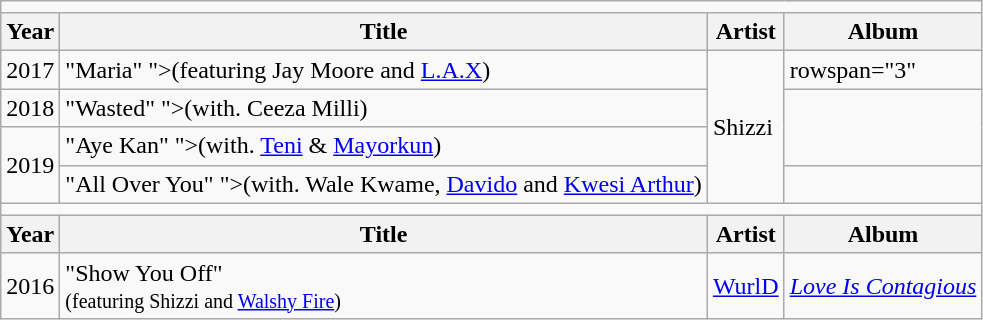<table class="wikitable sortable">
<tr>
<td colspan="4" style="font-size:110%"></td>
</tr>
<tr>
<th>Year</th>
<th>Title</th>
<th>Artist</th>
<th>Album</th>
</tr>
<tr>
<td>2017</td>
<td>"Maria" <span>">(featuring Jay Moore and <a href='#'>L.A.X</a>)</span></td>
<td rowspan="4">Shizzi</td>
<td>rowspan="3" </td>
</tr>
<tr>
<td>2018</td>
<td>"Wasted" <span>">(with. Ceeza Milli)</span></td>
</tr>
<tr>
<td rowspan="2">2019</td>
<td>"Aye Kan" <span>">(with. <a href='#'>Teni</a> & <a href='#'>Mayorkun</a>)</span></td>
</tr>
<tr>
<td>"All Over You" <span>">(with. Wale Kwame, <a href='#'>Davido</a> and <a href='#'>Kwesi Arthur</a>)</span></td>
<td></td>
</tr>
<tr>
<td colspan="4" style="font-size:110%"></td>
</tr>
<tr>
<th>Year</th>
<th>Title</th>
<th>Artist</th>
<th>Album</th>
</tr>
<tr>
<td>2016</td>
<td>"Show You Off"<br><small>(featuring Shizzi and <a href='#'>Walshy Fire</a>)</small></td>
<td><a href='#'>WurlD</a></td>
<td><em><a href='#'>Love Is Contagious</a></em></td>
</tr>
</table>
